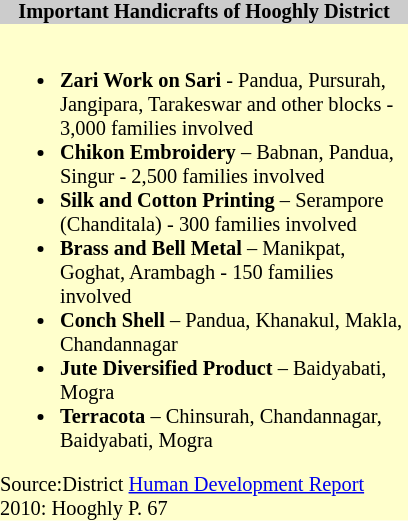<table class="toccolours" style="float: left; margin-right: 1em; font-size: 85%; background:#ffffcc; color:black; width:20em; max-width: 25%;" cellspacing="0" cellpadding="0">
<tr>
<th style="background-color:#cccccc;">Important Handicrafts of Hooghly District</th>
</tr>
<tr>
<td style="text-align: left;"><br><ul><li><strong>Zari Work on Sari</strong> - Pandua, Pursurah, Jangipara, Tarakeswar and other blocks - 3,000 families involved</li><li><strong>Chikon Embroidery</strong> – Babnan, Pandua, Singur - 2,500 families involved</li><li><strong>Silk and Cotton Printing</strong> – Serampore (Chanditala) - 300 families involved</li><li><strong>Brass and Bell Metal</strong> – Manikpat, Goghat, Arambagh - 150 families involved</li><li><strong>Conch Shell</strong> – Pandua, Khanakul, Makla, Chandannagar</li><li><strong>Jute Diversified Product</strong> – Baidyabati, Mogra</li><li><strong>Terracota</strong> – Chinsurah, Chandannagar, Baidyabati, Mogra</li></ul>Source:District <a href='#'>Human Development Report</a> 2010: Hooghly P. 67</td>
</tr>
</table>
